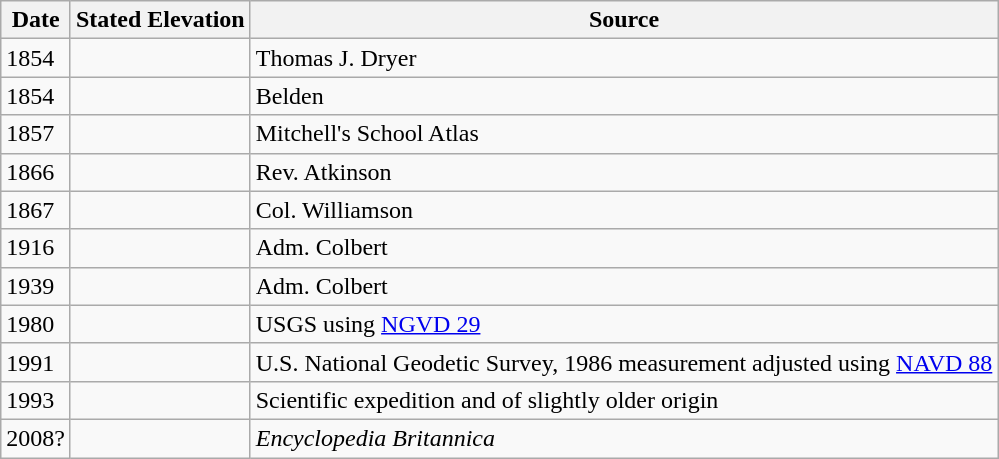<table class="wikitable sortable" border="1" margin:0em 0em 0em 1em;">
<tr>
<th>Date</th>
<th>Stated Elevation</th>
<th>Source</th>
</tr>
<tr>
<td>1854</td>
<td></td>
<td>Thomas J. Dryer</td>
</tr>
<tr>
<td>1854</td>
<td></td>
<td>Belden</td>
</tr>
<tr>
<td>1857</td>
<td></td>
<td>Mitchell's School Atlas</td>
</tr>
<tr>
<td>1866</td>
<td></td>
<td>Rev. Atkinson</td>
</tr>
<tr>
<td>1867</td>
<td></td>
<td>Col. Williamson</td>
</tr>
<tr>
<td>1916</td>
<td></td>
<td>Adm. Colbert</td>
</tr>
<tr>
<td>1939</td>
<td></td>
<td>Adm. Colbert</td>
</tr>
<tr>
<td>1980</td>
<td></td>
<td>USGS using <a href='#'>NGVD 29</a></td>
</tr>
<tr>
<td>1991</td>
<td></td>
<td>U.S. National Geodetic Survey, 1986 measurement adjusted using <a href='#'>NAVD 88</a></td>
</tr>
<tr>
<td>1993</td>
<td></td>
<td>Scientific expedition and  of slightly older origin</td>
</tr>
<tr>
<td>2008?</td>
<td></td>
<td><em>Encyclopedia Britannica</em></td>
</tr>
</table>
